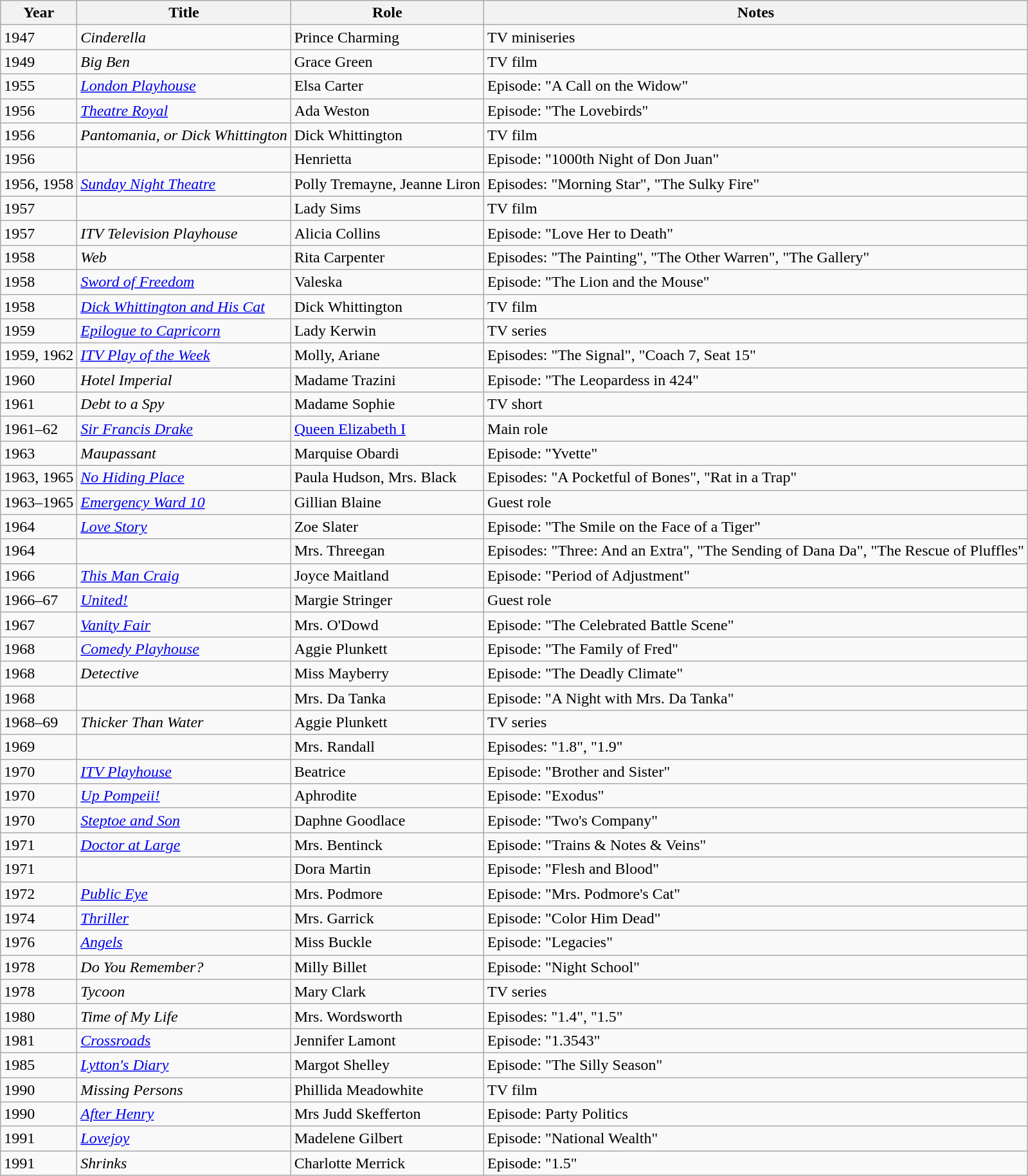<table class="wikitable sortable">
<tr>
<th>Year</th>
<th>Title</th>
<th>Role</th>
<th class="unsortable">Notes</th>
</tr>
<tr>
<td>1947</td>
<td><em>Cinderella</em></td>
<td>Prince Charming</td>
<td>TV miniseries</td>
</tr>
<tr>
<td>1949</td>
<td><em>Big Ben</em></td>
<td>Grace Green</td>
<td>TV film</td>
</tr>
<tr>
<td>1955</td>
<td><em><a href='#'>London Playhouse</a></em></td>
<td>Elsa Carter</td>
<td>Episode: "A Call on the Widow"</td>
</tr>
<tr>
<td>1956</td>
<td><em><a href='#'>Theatre Royal</a></em></td>
<td>Ada Weston</td>
<td>Episode: "The Lovebirds"</td>
</tr>
<tr>
<td>1956</td>
<td><em>Pantomania, or Dick Whittington</em></td>
<td>Dick Whittington</td>
<td>TV film</td>
</tr>
<tr>
<td>1956</td>
<td><em></em></td>
<td>Henrietta</td>
<td>Episode: "1000th Night of Don Juan"</td>
</tr>
<tr>
<td>1956, 1958</td>
<td><em><a href='#'>Sunday Night Theatre</a></em></td>
<td>Polly Tremayne, Jeanne Liron</td>
<td>Episodes: "Morning Star", "The Sulky Fire"</td>
</tr>
<tr>
<td>1957</td>
<td><em></em></td>
<td>Lady Sims</td>
<td>TV film</td>
</tr>
<tr>
<td>1957</td>
<td><em>ITV Television Playhouse</em></td>
<td>Alicia Collins</td>
<td>Episode: "Love Her to Death"</td>
</tr>
<tr>
<td>1958</td>
<td><em>Web</em></td>
<td>Rita Carpenter</td>
<td>Episodes: "The Painting", "The Other Warren", "The Gallery"</td>
</tr>
<tr>
<td>1958</td>
<td><em><a href='#'>Sword of Freedom</a></em></td>
<td>Valeska</td>
<td>Episode: "The Lion and the Mouse"</td>
</tr>
<tr>
<td>1958</td>
<td><em><a href='#'>Dick Whittington and His Cat</a></em></td>
<td>Dick Whittington</td>
<td>TV film</td>
</tr>
<tr>
<td>1959</td>
<td><em><a href='#'>Epilogue to Capricorn</a></em></td>
<td>Lady Kerwin</td>
<td>TV series</td>
</tr>
<tr>
<td>1959, 1962</td>
<td><em><a href='#'>ITV Play of the Week</a></em></td>
<td>Molly, Ariane</td>
<td>Episodes: "The Signal", "Coach 7, Seat 15"</td>
</tr>
<tr>
<td>1960</td>
<td><em>Hotel Imperial</em></td>
<td>Madame Trazini</td>
<td>Episode: "The Leopardess in 424"</td>
</tr>
<tr>
<td>1961</td>
<td><em>Debt to a Spy</em></td>
<td>Madame Sophie</td>
<td>TV short</td>
</tr>
<tr>
<td>1961–62</td>
<td><em><a href='#'>Sir Francis Drake</a></em></td>
<td><a href='#'>Queen Elizabeth I</a></td>
<td>Main role</td>
</tr>
<tr>
<td>1963</td>
<td><em>Maupassant</em></td>
<td>Marquise Obardi</td>
<td>Episode: "Yvette"</td>
</tr>
<tr>
<td>1963, 1965</td>
<td><em><a href='#'>No Hiding Place</a></em></td>
<td>Paula Hudson, Mrs. Black</td>
<td>Episodes: "A Pocketful of Bones", "Rat in a Trap"</td>
</tr>
<tr>
<td>1963–1965</td>
<td><em><a href='#'>Emergency Ward 10</a></em></td>
<td>Gillian Blaine</td>
<td>Guest role</td>
</tr>
<tr>
<td>1964</td>
<td><em><a href='#'>Love Story</a></em></td>
<td>Zoe Slater</td>
<td>Episode: "The Smile on the Face of a Tiger"</td>
</tr>
<tr>
<td>1964</td>
<td><em></em></td>
<td>Mrs. Threegan</td>
<td>Episodes: "Three: And an Extra", "The Sending of Dana Da", "The Rescue of Pluffles"</td>
</tr>
<tr>
<td>1966</td>
<td><em><a href='#'>This Man Craig</a></em></td>
<td>Joyce Maitland</td>
<td>Episode: "Period of Adjustment"</td>
</tr>
<tr>
<td>1966–67</td>
<td><em><a href='#'>United!</a></em></td>
<td>Margie Stringer</td>
<td>Guest role</td>
</tr>
<tr>
<td>1967</td>
<td><em><a href='#'>Vanity Fair</a></em></td>
<td>Mrs. O'Dowd</td>
<td>Episode: "The Celebrated Battle Scene"</td>
</tr>
<tr>
<td>1968</td>
<td><em><a href='#'>Comedy Playhouse</a></em></td>
<td>Aggie Plunkett</td>
<td>Episode: "The Family of Fred"</td>
</tr>
<tr>
<td>1968</td>
<td><em>Detective</em></td>
<td>Miss Mayberry</td>
<td>Episode: "The Deadly Climate"</td>
</tr>
<tr>
<td>1968</td>
<td><em></em></td>
<td>Mrs. Da Tanka</td>
<td>Episode: "A Night with Mrs. Da Tanka"</td>
</tr>
<tr>
<td>1968–69</td>
<td><em>Thicker Than Water</em></td>
<td>Aggie Plunkett</td>
<td>TV series</td>
</tr>
<tr>
<td>1969</td>
<td><em></em></td>
<td>Mrs. Randall</td>
<td>Episodes: "1.8", "1.9"</td>
</tr>
<tr>
<td>1970</td>
<td><em><a href='#'>ITV Playhouse</a></em></td>
<td>Beatrice</td>
<td>Episode: "Brother and Sister"</td>
</tr>
<tr>
<td>1970</td>
<td><em><a href='#'>Up Pompeii!</a></em></td>
<td>Aphrodite</td>
<td>Episode: "Exodus"</td>
</tr>
<tr>
<td>1970</td>
<td><em><a href='#'>Steptoe and Son</a></em></td>
<td>Daphne Goodlace</td>
<td>Episode: "Two's Company"</td>
</tr>
<tr>
<td>1971</td>
<td><em><a href='#'>Doctor at Large</a></em></td>
<td>Mrs. Bentinck</td>
<td>Episode: "Trains & Notes & Veins"</td>
</tr>
<tr>
<td>1971</td>
<td><em></em></td>
<td>Dora Martin</td>
<td>Episode: "Flesh and Blood"</td>
</tr>
<tr>
<td>1972</td>
<td><em><a href='#'>Public Eye</a></em></td>
<td>Mrs. Podmore</td>
<td>Episode: "Mrs. Podmore's Cat"</td>
</tr>
<tr>
<td>1974</td>
<td><em><a href='#'>Thriller</a></em></td>
<td>Mrs. Garrick</td>
<td>Episode: "Color Him Dead"</td>
</tr>
<tr>
<td>1976</td>
<td><em><a href='#'>Angels</a></em></td>
<td>Miss Buckle</td>
<td>Episode: "Legacies"</td>
</tr>
<tr>
<td>1978</td>
<td><em>Do You Remember?</em></td>
<td>Milly Billet</td>
<td>Episode: "Night School"</td>
</tr>
<tr>
<td>1978</td>
<td><em>Tycoon</em></td>
<td>Mary Clark</td>
<td>TV series</td>
</tr>
<tr>
<td>1980</td>
<td><em>Time of My Life</em></td>
<td>Mrs. Wordsworth</td>
<td>Episodes: "1.4", "1.5"</td>
</tr>
<tr>
<td>1981</td>
<td><em><a href='#'>Crossroads</a></em></td>
<td>Jennifer Lamont</td>
<td>Episode: "1.3543"</td>
</tr>
<tr>
<td>1985</td>
<td><em><a href='#'>Lytton's Diary</a></em></td>
<td>Margot Shelley</td>
<td>Episode: "The Silly Season"</td>
</tr>
<tr>
<td>1990</td>
<td><em>Missing Persons</em></td>
<td>Phillida Meadowhite</td>
<td>TV film</td>
</tr>
<tr>
<td>1990</td>
<td><em><a href='#'>After Henry</a></em></td>
<td>Mrs Judd Skefferton</td>
<td>Episode: Party Politics</td>
</tr>
<tr>
<td>1991</td>
<td><em><a href='#'>Lovejoy</a></em></td>
<td>Madelene Gilbert</td>
<td>Episode: "National Wealth"</td>
</tr>
<tr>
<td>1991</td>
<td><em>Shrinks</em></td>
<td>Charlotte Merrick</td>
<td>Episode: "1.5"</td>
</tr>
</table>
